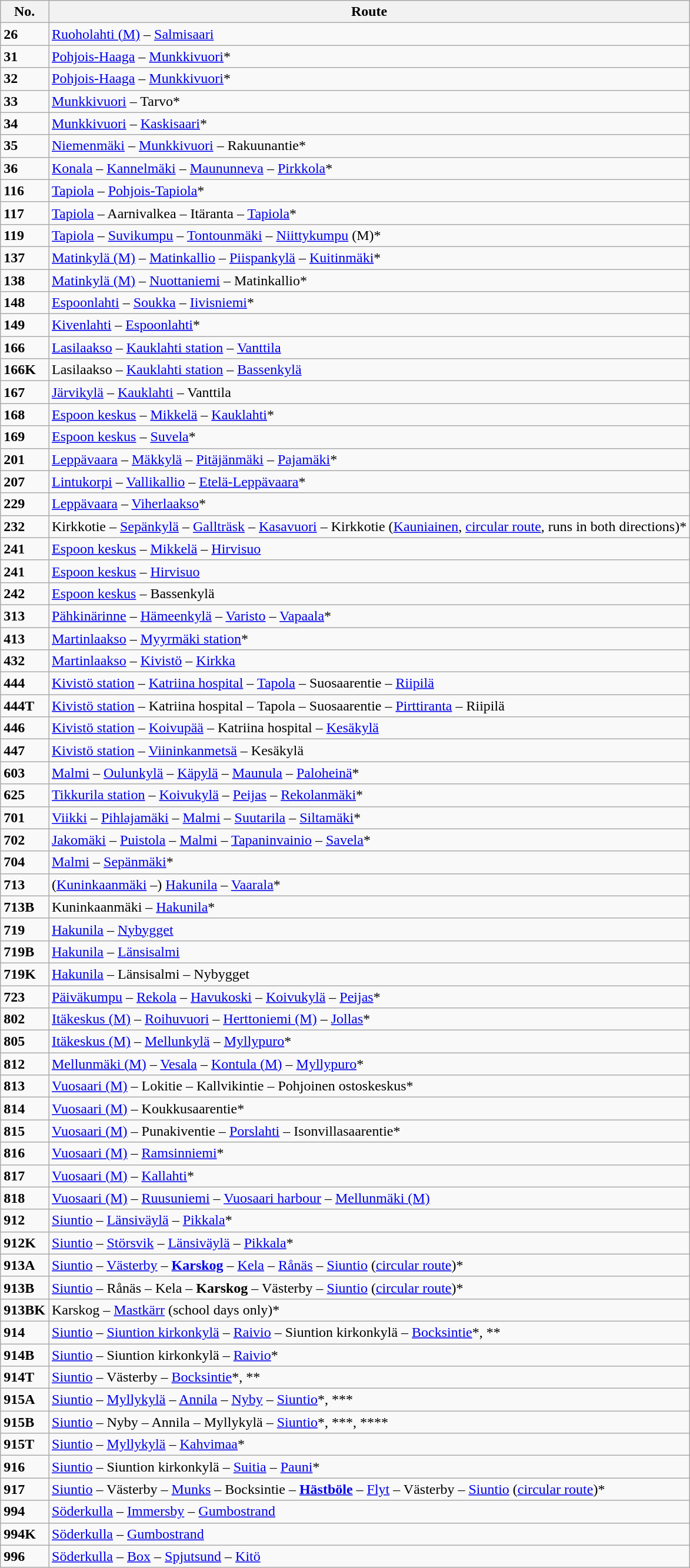<table class="wikitable mw-collapsible mw-collapsed">
<tr>
<th><strong>No.</strong></th>
<th>Route</th>
</tr>
<tr>
<td><strong>26</strong></td>
<td><a href='#'>Ruoholahti (M)</a> – <a href='#'>Salmisaari</a></td>
</tr>
<tr>
<td><strong>31</strong></td>
<td><a href='#'>Pohjois-Haaga</a> – <a href='#'>Munkkivuori</a>*</td>
</tr>
<tr>
<td><strong>32</strong></td>
<td><a href='#'>Pohjois-Haaga</a> – <a href='#'>Munkkivuori</a>*</td>
</tr>
<tr>
<td><strong>33</strong></td>
<td><a href='#'>Munkkivuori</a> – Tarvo*</td>
</tr>
<tr>
<td><strong>34</strong></td>
<td><a href='#'>Munkkivuori</a> – <a href='#'>Kaskisaari</a>*</td>
</tr>
<tr>
<td><strong>35</strong></td>
<td><a href='#'>Niemenmäki</a> – <a href='#'>Munkkivuori</a> – Rakuunantie*</td>
</tr>
<tr>
<td><strong>36</strong></td>
<td><a href='#'>Konala</a> – <a href='#'>Kannelmäki</a> – <a href='#'>Maununneva</a> – <a href='#'>Pirkkola</a>*</td>
</tr>
<tr>
<td><strong>116</strong></td>
<td><a href='#'>Tapiola</a> – <a href='#'>Pohjois-Tapiola</a>*</td>
</tr>
<tr>
<td><strong>117</strong></td>
<td><a href='#'>Tapiola</a> – Aarnivalkea – Itäranta – <a href='#'>Tapiola</a>*</td>
</tr>
<tr>
<td><strong>119</strong></td>
<td><a href='#'>Tapiola</a> – <a href='#'>Suvikumpu</a> – <a href='#'>Tontounmäki</a> – <a href='#'>Niittykumpu</a> (M)*</td>
</tr>
<tr>
<td><strong>137</strong></td>
<td><a href='#'>Matinkylä (M)</a> – <a href='#'>Matinkallio</a> – <a href='#'>Piispankylä</a> – <a href='#'>Kuitinmäki</a>*</td>
</tr>
<tr>
<td><strong>138</strong></td>
<td><a href='#'>Matinkylä (M)</a> – <a href='#'>Nuottaniemi</a> – Matinkallio*</td>
</tr>
<tr>
<td><strong>148</strong></td>
<td><a href='#'>Espoonlahti</a> – <a href='#'>Soukka</a> – <a href='#'>Iivisniemi</a>*</td>
</tr>
<tr>
<td><strong>149</strong></td>
<td><a href='#'>Kivenlahti</a> – <a href='#'>Espoonlahti</a>*</td>
</tr>
<tr>
<td><strong>166</strong></td>
<td><a href='#'>Lasilaakso</a> – <a href='#'>Kauklahti station</a> – <a href='#'>Vanttila</a></td>
</tr>
<tr>
<td><strong>166K</strong></td>
<td>Lasilaakso – <a href='#'>Kauklahti station</a> – <a href='#'>Bassenkylä</a></td>
</tr>
<tr>
<td><strong>167</strong></td>
<td><a href='#'>Järvikylä</a> – <a href='#'>Kauklahti</a> – Vanttila</td>
</tr>
<tr>
<td><strong>168</strong></td>
<td><a href='#'>Espoon keskus</a> – <a href='#'>Mikkelä</a> – <a href='#'>Kauklahti</a>*</td>
</tr>
<tr>
<td><strong>169</strong></td>
<td><a href='#'>Espoon keskus</a> – <a href='#'>Suvela</a>*</td>
</tr>
<tr>
<td><strong>201</strong></td>
<td><a href='#'>Leppävaara</a> – <a href='#'>Mäkkylä</a> – <a href='#'>Pitäjänmäki</a> – <a href='#'>Pajamäki</a>*</td>
</tr>
<tr>
<td><strong>207</strong></td>
<td><a href='#'>Lintukorpi</a> – <a href='#'>Vallikallio</a> – <a href='#'>Etelä-Leppävaara</a>*</td>
</tr>
<tr>
<td><strong>229</strong></td>
<td><a href='#'>Leppävaara</a> – <a href='#'>Viherlaakso</a>*</td>
</tr>
<tr>
<td><strong>232</strong></td>
<td>Kirkkotie – <a href='#'>Sepänkylä</a> – <a href='#'>Gallträsk</a> – <a href='#'>Kasavuori</a> – Kirkkotie (<a href='#'>Kauniainen</a>, <a href='#'>circular route</a>, runs in both directions)*</td>
</tr>
<tr>
<td><strong>241</strong></td>
<td><a href='#'>Espoon keskus</a> – <a href='#'>Mikkelä</a> – <a href='#'>Hirvisuo</a></td>
</tr>
<tr>
<td><strong>241</strong></td>
<td><a href='#'>Espoon keskus</a> – <a href='#'>Hirvisuo</a></td>
</tr>
<tr>
<td><strong>242</strong></td>
<td><a href='#'>Espoon keskus</a> – Bassenkylä</td>
</tr>
<tr>
<td><strong>313</strong></td>
<td><a href='#'>Pähkinärinne</a> – <a href='#'>Hämeenkylä</a> – <a href='#'>Varisto</a> – <a href='#'>Vapaala</a>*</td>
</tr>
<tr>
<td><strong>413</strong></td>
<td><a href='#'>Martinlaakso</a> – <a href='#'>Myyrmäki station</a>*</td>
</tr>
<tr>
<td><strong>432</strong></td>
<td><a href='#'>Martinlaakso</a> – <a href='#'>Kivistö</a> – <a href='#'>Kirkka</a></td>
</tr>
<tr>
<td><strong>444</strong></td>
<td><a href='#'>Kivistö station</a> – <a href='#'>Katriina hospital</a> – <a href='#'>Tapola</a> – Suosaarentie – <a href='#'>Riipilä</a></td>
</tr>
<tr>
<td><strong>444T</strong></td>
<td><a href='#'>Kivistö station</a> – Katriina hospital – Tapola – Suosaarentie – <a href='#'>Pirttiranta</a> – Riipilä</td>
</tr>
<tr>
<td><strong>446</strong></td>
<td><a href='#'>Kivistö station</a> – <a href='#'>Koivupää</a> – Katriina hospital – <a href='#'>Kesäkylä</a></td>
</tr>
<tr>
<td><strong>447</strong></td>
<td><a href='#'>Kivistö station</a> – <a href='#'>Viininkanmetsä</a> – Kesäkylä</td>
</tr>
<tr>
<td><strong>603</strong></td>
<td><a href='#'>Malmi</a> – <a href='#'>Oulunkylä</a> – <a href='#'>Käpylä</a> – <a href='#'>Maunula</a> – <a href='#'>Paloheinä</a>*</td>
</tr>
<tr>
<td><strong>625</strong></td>
<td><a href='#'>Tikkurila station</a> – <a href='#'>Koivukylä</a> – <a href='#'>Peijas</a> – <a href='#'>Rekolanmäki</a>*</td>
</tr>
<tr>
<td><strong>701</strong></td>
<td><a href='#'>Viikki</a> – <a href='#'>Pihlajamäki</a> – <a href='#'>Malmi</a> – <a href='#'>Suutarila</a> – <a href='#'>Siltamäki</a>*</td>
</tr>
<tr>
<td><strong>702</strong></td>
<td><a href='#'>Jakomäki</a> – <a href='#'>Puistola</a> – <a href='#'>Malmi</a> – <a href='#'>Tapaninvainio</a> – <a href='#'>Savela</a>*</td>
</tr>
<tr>
<td><strong>704</strong></td>
<td><a href='#'>Malmi</a> – <a href='#'>Sepänmäki</a>*</td>
</tr>
<tr>
<td><strong>713</strong></td>
<td>(<a href='#'>Kuninkaanmäki</a> –) <a href='#'>Hakunila</a> – <a href='#'>Vaarala</a>*</td>
</tr>
<tr>
<td><strong>713B</strong></td>
<td>Kuninkaanmäki – <a href='#'>Hakunila</a>*</td>
</tr>
<tr>
<td><strong>719</strong></td>
<td><a href='#'>Hakunila</a> – <a href='#'>Nybygget</a></td>
</tr>
<tr>
<td><strong>719B</strong></td>
<td><a href='#'>Hakunila</a> – <a href='#'>Länsisalmi</a></td>
</tr>
<tr>
<td><strong>719K</strong></td>
<td><a href='#'>Hakunila</a> – Länsisalmi – Nybygget</td>
</tr>
<tr>
<td><strong>723</strong></td>
<td><a href='#'>Päiväkumpu</a> – <a href='#'>Rekola</a> – <a href='#'>Havukoski</a> – <a href='#'>Koivukylä</a> – <a href='#'>Peijas</a>*</td>
</tr>
<tr>
<td><strong>802</strong></td>
<td><a href='#'>Itäkeskus (M)</a> – <a href='#'>Roihuvuori</a> – <a href='#'>Herttoniemi (M)</a> – <a href='#'>Jollas</a>*</td>
</tr>
<tr>
<td><strong>805</strong></td>
<td><a href='#'>Itäkeskus (M)</a> – <a href='#'>Mellunkylä</a> – <a href='#'>Myllypuro</a>*</td>
</tr>
<tr>
<td><strong>812</strong></td>
<td><a href='#'>Mellunmäki (M)</a> – <a href='#'>Vesala</a> – <a href='#'>Kontula (M)</a> – <a href='#'>Myllypuro</a>*</td>
</tr>
<tr>
<td><strong>813</strong></td>
<td><a href='#'>Vuosaari (M)</a> – Lokitie – Kallvikintie – Pohjoinen ostoskeskus*</td>
</tr>
<tr>
<td><strong>814</strong></td>
<td><a href='#'>Vuosaari (M)</a> – Koukkusaarentie*</td>
</tr>
<tr>
<td><strong>815</strong></td>
<td><a href='#'>Vuosaari (M)</a> – Punakiventie – <a href='#'>Porslahti</a> – Isonvillasaarentie*</td>
</tr>
<tr>
<td><strong>816</strong></td>
<td><a href='#'>Vuosaari (M)</a> – <a href='#'>Ramsinniemi</a>*</td>
</tr>
<tr>
<td><strong>817</strong></td>
<td><a href='#'>Vuosaari (M)</a> – <a href='#'>Kallahti</a>*</td>
</tr>
<tr>
<td><strong>818</strong></td>
<td><a href='#'>Vuosaari (M)</a> – <a href='#'>Ruusuniemi</a> – <a href='#'>Vuosaari harbour</a> – <a href='#'>Mellunmäki (M)</a></td>
</tr>
<tr>
<td><strong>912</strong></td>
<td><a href='#'>Siuntio</a> – <a href='#'>Länsiväylä</a> – <a href='#'>Pikkala</a>*</td>
</tr>
<tr>
<td><strong>912K</strong></td>
<td><a href='#'>Siuntio</a> – <a href='#'>Störsvik</a> – <a href='#'>Länsiväylä</a> – <a href='#'>Pikkala</a>*</td>
</tr>
<tr>
<td><strong>913A</strong></td>
<td><a href='#'>Siuntio</a> – <a href='#'>Västerby</a> – <strong><a href='#'>Karskog</a></strong> – <a href='#'>Kela</a> – <a href='#'>Rånäs</a> – <a href='#'>Siuntio</a> (<a href='#'>circular route</a>)*</td>
</tr>
<tr>
<td><strong>913B</strong></td>
<td><a href='#'>Siuntio</a> – Rånäs – Kela – <strong>Karskog</strong> – Västerby – <a href='#'>Siuntio</a> (<a href='#'>circular route</a>)*</td>
</tr>
<tr>
<td><strong>913BK</strong></td>
<td>Karskog – <a href='#'>Mastkärr</a> (school days only)*</td>
</tr>
<tr>
<td><strong>914</strong></td>
<td><a href='#'>Siuntio</a> – <a href='#'>Siuntion kirkonkylä</a> – <a href='#'>Raivio</a> – Siuntion kirkonkylä – <a href='#'>Bocksintie</a>*, **</td>
</tr>
<tr>
<td><strong>914B</strong></td>
<td><a href='#'>Siuntio</a> – Siuntion kirkonkylä – <a href='#'>Raivio</a>*</td>
</tr>
<tr>
<td><strong>914T</strong></td>
<td><a href='#'>Siuntio</a> – Västerby – <a href='#'>Bocksintie</a>*, **</td>
</tr>
<tr>
<td><strong>915A</strong></td>
<td><a href='#'>Siuntio</a> – <a href='#'>Myllykylä</a> – <a href='#'>Annila</a> – <a href='#'>Nyby</a> – <a href='#'>Siuntio</a>*, ***</td>
</tr>
<tr>
<td><strong>915B</strong></td>
<td><a href='#'>Siuntio</a> – Nyby – Annila – Myllykylä – <a href='#'>Siuntio</a>*, ***, ****</td>
</tr>
<tr>
<td><strong>915T</strong></td>
<td><a href='#'>Siuntio</a> – <a href='#'>Myllykylä</a> – <a href='#'>Kahvimaa</a>*</td>
</tr>
<tr>
<td><strong>916</strong></td>
<td><a href='#'>Siuntio</a> – Siuntion kirkonkylä – <a href='#'>Suitia</a> – <a href='#'>Pauni</a>*</td>
</tr>
<tr>
<td><strong>917</strong></td>
<td><a href='#'>Siuntio</a> – Västerby – <a href='#'>Munks</a> – Bocksintie – <strong><a href='#'>Hästböle</a></strong> – <a href='#'>Flyt</a> – Västerby – <a href='#'>Siuntio</a> (<a href='#'>circular route</a>)*</td>
</tr>
<tr>
<td><strong>994</strong></td>
<td><a href='#'>Söderkulla</a> – <a href='#'>Immersby</a> – <a href='#'>Gumbostrand</a></td>
</tr>
<tr>
<td><strong>994K</strong></td>
<td><a href='#'>Söderkulla</a> – <a href='#'>Gumbostrand</a></td>
</tr>
<tr>
<td><strong>996</strong></td>
<td><a href='#'>Söderkulla</a> – <a href='#'>Box</a> – <a href='#'>Spjutsund</a> – <a href='#'>Kitö</a></td>
</tr>
</table>
